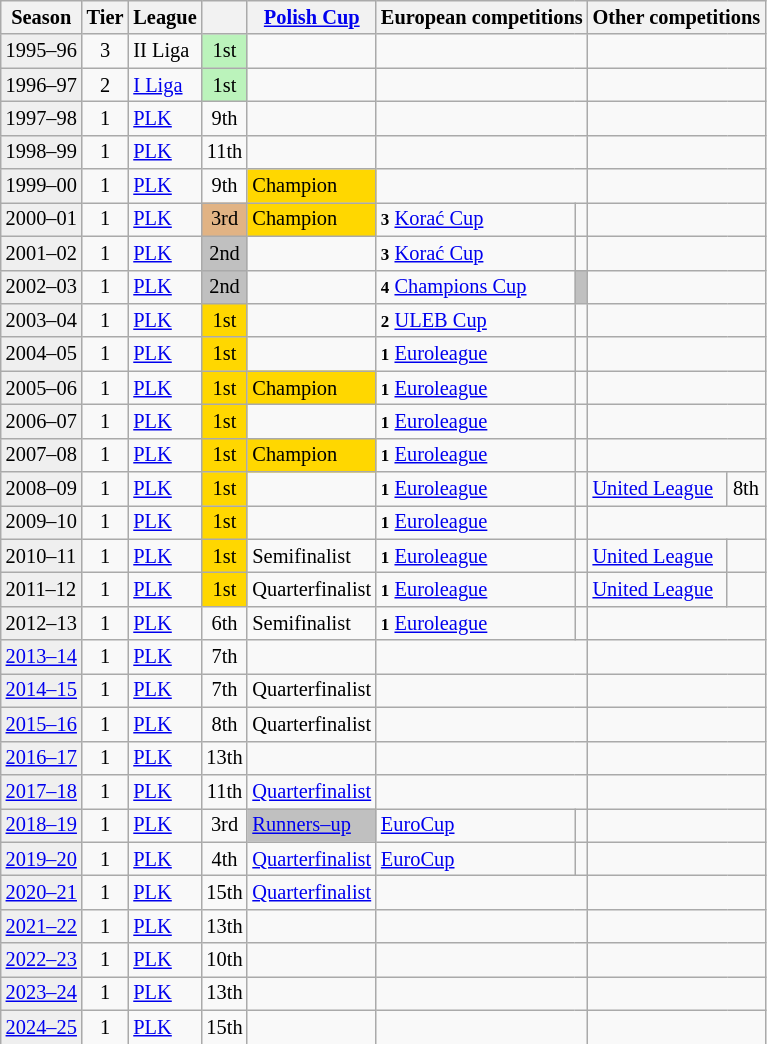<table class="wikitable" style="font-size:85%">
<tr>
<th>Season</th>
<th>Tier</th>
<th>League</th>
<th></th>
<th><a href='#'>Polish Cup</a></th>
<th colspan=2>European competitions</th>
<th colspan=2>Other competitions</th>
</tr>
<tr>
<td style="background:#efefef;">1995–96</td>
<td style="text-align:center;">3</td>
<td>II Liga</td>
<td style="text-align:center;" bgcolor=#BBF3BB>1st</td>
<td></td>
<td colspan=2></td>
<td colspan=2></td>
</tr>
<tr>
<td style="background:#efefef;">1996–97</td>
<td style="text-align:center;">2</td>
<td><a href='#'>I Liga</a></td>
<td style="text-align:center;" bgcolor=#BBF3BB>1st</td>
<td></td>
<td colspan=2></td>
<td colspan=2></td>
</tr>
<tr>
<td style="background:#efefef;">1997–98</td>
<td style="text-align:center;">1</td>
<td><a href='#'>PLK</a></td>
<td style="text-align:center;">9th</td>
<td></td>
<td colspan=2></td>
<td colspan=2></td>
</tr>
<tr>
<td style="background:#efefef;">1998–99</td>
<td style="text-align:center;">1</td>
<td><a href='#'>PLK</a></td>
<td style="text-align:center;">11th</td>
<td></td>
<td colspan=2></td>
<td colspan=2></td>
</tr>
<tr>
<td style="background:#efefef;">1999–00</td>
<td style="text-align:center;">1</td>
<td><a href='#'>PLK</a></td>
<td style="text-align:center;">9th</td>
<td bgcolor=gold>Champion</td>
<td colspan=2></td>
<td colspan=2></td>
</tr>
<tr>
<td style="background:#efefef;">2000–01</td>
<td style="text-align:center;">1</td>
<td><a href='#'>PLK</a></td>
<td style="text-align:center;" bgcolor=#e1b384>3rd</td>
<td bgcolor=gold>Champion</td>
<td><small><strong>3</strong></small> <a href='#'>Korać Cup</a></td>
<td align=center></td>
<td colspan=2></td>
</tr>
<tr>
<td style="background:#efefef;">2001–02</td>
<td style="text-align:center;">1</td>
<td><a href='#'>PLK</a></td>
<td style="text-align:center;" bgcolor=silver>2nd</td>
<td></td>
<td><small><strong>3</strong></small> <a href='#'>Korać Cup</a></td>
<td align=center></td>
<td colspan=2></td>
</tr>
<tr>
<td style="background:#efefef;">2002–03</td>
<td style="text-align:center;">1</td>
<td><a href='#'>PLK</a></td>
<td style="text-align:center;" bgcolor=silver>2nd</td>
<td></td>
<td><small><strong>4</strong></small> <a href='#'>Champions Cup</a></td>
<td bgcolor=silver align=center></td>
<td colspan=2></td>
</tr>
<tr>
<td style="background:#efefef;">2003–04</td>
<td style="text-align:center;">1</td>
<td><a href='#'>PLK</a></td>
<td style="text-align:center;" bgcolor=gold>1st</td>
<td></td>
<td><small><strong>2</strong></small> <a href='#'>ULEB Cup</a></td>
<td align=center></td>
<td colspan=2></td>
</tr>
<tr>
<td style="background:#efefef;">2004–05</td>
<td style="text-align:center;">1</td>
<td><a href='#'>PLK</a></td>
<td style="text-align:center;" bgcolor=gold>1st</td>
<td></td>
<td><small><strong>1</strong></small> <a href='#'>Euroleague</a></td>
<td align=center></td>
<td colspan=2></td>
</tr>
<tr>
<td style="background:#efefef;">2005–06</td>
<td style="text-align:center;">1</td>
<td><a href='#'>PLK</a></td>
<td style="text-align:center;" bgcolor=gold>1st</td>
<td bgcolor=gold>Champion</td>
<td><small><strong>1</strong></small> <a href='#'>Euroleague</a></td>
<td align=center></td>
<td colspan=2></td>
</tr>
<tr>
<td style="background:#efefef;">2006–07</td>
<td style="text-align:center;">1</td>
<td><a href='#'>PLK</a></td>
<td style="text-align:center;" bgcolor=gold>1st</td>
<td></td>
<td><small><strong>1</strong></small> <a href='#'>Euroleague</a></td>
<td align=center></td>
<td colspan=2></td>
</tr>
<tr>
<td style="background:#efefef;">2007–08</td>
<td style="text-align:center;">1</td>
<td><a href='#'>PLK</a></td>
<td style="text-align:center;" bgcolor=gold>1st</td>
<td bgcolor=gold>Champion</td>
<td><small><strong>1</strong></small> <a href='#'>Euroleague</a></td>
<td align=center></td>
<td colspan=2></td>
</tr>
<tr>
<td style="background:#efefef;">2008–09</td>
<td style="text-align:center;">1</td>
<td><a href='#'>PLK</a></td>
<td style="text-align:center;" bgcolor=gold>1st</td>
<td></td>
<td><small><strong>1</strong></small> <a href='#'>Euroleague</a></td>
<td align=center></td>
<td><a href='#'>United League</a></td>
<td align=center>8th</td>
</tr>
<tr>
<td style="background:#efefef;">2009–10</td>
<td style="text-align:center;">1</td>
<td><a href='#'>PLK</a></td>
<td style="text-align:center;" bgcolor=gold>1st</td>
<td></td>
<td><small><strong>1</strong></small> <a href='#'>Euroleague</a></td>
<td align=center></td>
<td colspan=2></td>
</tr>
<tr>
<td style="background:#efefef;">2010–11</td>
<td style="text-align:center;">1</td>
<td><a href='#'>PLK</a></td>
<td style="text-align:center;" bgcolor=gold>1st</td>
<td>Semifinalist</td>
<td><small><strong>1</strong></small> <a href='#'>Euroleague</a></td>
<td align=center></td>
<td><a href='#'>United League</a></td>
<td align=center></td>
</tr>
<tr>
<td style="background:#efefef;">2011–12</td>
<td style="text-align:center;">1</td>
<td><a href='#'>PLK</a></td>
<td style="text-align:center;" bgcolor=gold>1st</td>
<td>Quarterfinalist</td>
<td><small><strong>1</strong></small> <a href='#'>Euroleague</a></td>
<td align=center></td>
<td><a href='#'>United League</a></td>
<td align=center></td>
</tr>
<tr>
<td style="background:#efefef;">2012–13</td>
<td style="text-align:center;">1</td>
<td><a href='#'>PLK</a></td>
<td style="text-align:center;">6th</td>
<td>Semifinalist</td>
<td><small><strong>1</strong></small> <a href='#'>Euroleague</a></td>
<td align=center></td>
<td colspan=2></td>
</tr>
<tr>
<td style="background:#efefef;"><a href='#'>2013–14</a></td>
<td style="text-align:center;">1</td>
<td><a href='#'>PLK</a></td>
<td style="text-align:center;">7th</td>
<td></td>
<td colspan=2></td>
<td colspan=2></td>
</tr>
<tr>
<td style="background:#efefef;"><a href='#'>2014–15</a></td>
<td style="text-align:center;">1</td>
<td><a href='#'>PLK</a></td>
<td style="text-align:center;">7th</td>
<td>Quarterfinalist</td>
<td colspan=2></td>
<td colspan=2></td>
</tr>
<tr>
<td style="background:#efefef;"><a href='#'>2015–16</a></td>
<td style="text-align:center;">1</td>
<td><a href='#'>PLK</a></td>
<td style="text-align:center;">8th</td>
<td>Quarterfinalist</td>
<td colspan=2></td>
<td colspan=2></td>
</tr>
<tr>
<td style="background:#efefef;"><a href='#'>2016–17</a></td>
<td style="text-align:center;">1</td>
<td><a href='#'>PLK</a></td>
<td style="text-align:center;">13th</td>
<td></td>
<td colspan=2></td>
<td colspan=2></td>
</tr>
<tr>
<td style="background:#efefef;"><a href='#'>2017–18</a></td>
<td style="text-align:center;">1</td>
<td><a href='#'>PLK</a></td>
<td style="text-align:center;">11th</td>
<td><a href='#'>Quarterfinalist</a></td>
<td colspan=2></td>
<td colspan=2></td>
</tr>
<tr>
<td style="background:#efefef;"><a href='#'>2018–19</a></td>
<td align="center">1</td>
<td><a href='#'>PLK</a></td>
<td align="center">3rd</td>
<td bgcolor=silver><a href='#'>Runners–up</a></td>
<td> <a href='#'>EuroCup</a></td>
<td align=center></td>
<td colspan=2></td>
</tr>
<tr>
<td style="background:#efefef;"><a href='#'>2019–20</a></td>
<td align="center">1</td>
<td><a href='#'>PLK</a></td>
<td align="center">4th</td>
<td><a href='#'>Quarterfinalist</a></td>
<td> <a href='#'>EuroCup</a></td>
<td align=center></td>
<td colspan=2></td>
</tr>
<tr>
<td style="background:#efefef;"><a href='#'>2020–21</a></td>
<td align="center">1</td>
<td><a href='#'>PLK</a></td>
<td align="center">15th</td>
<td><a href='#'>Quarterfinalist</a></td>
<td colspan=2></td>
<td colspan=2></td>
</tr>
<tr>
<td style="background:#efefef;"><a href='#'>2021–22</a></td>
<td align="center">1</td>
<td><a href='#'>PLK</a></td>
<td align="center">13th</td>
<td></td>
<td colspan=2></td>
<td colspan=2></td>
</tr>
<tr>
<td style="background:#efefef;"><a href='#'>2022–23</a></td>
<td align="center">1</td>
<td><a href='#'>PLK</a></td>
<td align="center">10th</td>
<td></td>
<td colspan=2></td>
<td colspan=2></td>
</tr>
<tr>
<td style="background:#efefef;"><a href='#'>2023–24</a></td>
<td align="center">1</td>
<td><a href='#'>PLK</a></td>
<td align="center">13th</td>
<td></td>
<td colspan=2></td>
<td colspan=2></td>
</tr>
<tr>
<td style="background:#efefef;"><a href='#'>2024–25</a></td>
<td align="center">1</td>
<td><a href='#'>PLK</a></td>
<td align="center">15th</td>
<td></td>
<td colspan=2></td>
<td colspan=2></td>
</tr>
</table>
